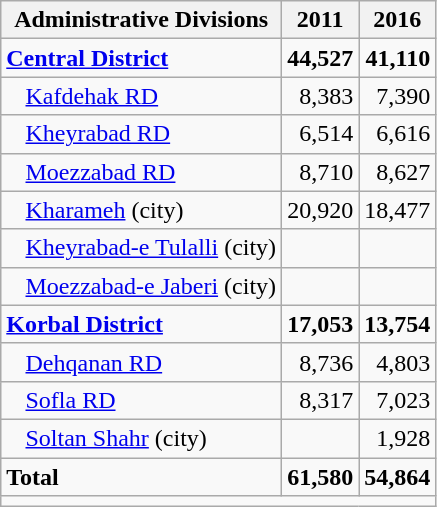<table class="wikitable">
<tr>
<th>Administrative Divisions</th>
<th>2011</th>
<th>2016</th>
</tr>
<tr>
<td><strong><a href='#'>Central District</a></strong></td>
<td style="text-align: right;"><strong>44,527</strong></td>
<td style="text-align: right;"><strong>41,110</strong></td>
</tr>
<tr>
<td style="padding-left: 1em;"><a href='#'>Kafdehak RD</a></td>
<td style="text-align: right;">8,383</td>
<td style="text-align: right;">7,390</td>
</tr>
<tr>
<td style="padding-left: 1em;"><a href='#'>Kheyrabad RD</a></td>
<td style="text-align: right;">6,514</td>
<td style="text-align: right;">6,616</td>
</tr>
<tr>
<td style="padding-left: 1em;"><a href='#'>Moezzabad RD</a></td>
<td style="text-align: right;">8,710</td>
<td style="text-align: right;">8,627</td>
</tr>
<tr>
<td style="padding-left: 1em;"><a href='#'>Kharameh</a> (city)</td>
<td style="text-align: right;">20,920</td>
<td style="text-align: right;">18,477</td>
</tr>
<tr>
<td style="padding-left: 1em;"><a href='#'>Kheyrabad-e Tulalli</a> (city)</td>
<td style="text-align: right;"></td>
<td style="text-align: right;"></td>
</tr>
<tr>
<td style="padding-left: 1em;"><a href='#'>Moezzabad-e Jaberi</a> (city)</td>
<td style="text-align: right;"></td>
<td style="text-align: right;"></td>
</tr>
<tr>
<td><strong><a href='#'>Korbal District</a></strong></td>
<td style="text-align: right;"><strong>17,053</strong></td>
<td style="text-align: right;"><strong>13,754</strong></td>
</tr>
<tr>
<td style="padding-left: 1em;"><a href='#'>Dehqanan RD</a></td>
<td style="text-align: right;">8,736</td>
<td style="text-align: right;">4,803</td>
</tr>
<tr>
<td style="padding-left: 1em;"><a href='#'>Sofla RD</a></td>
<td style="text-align: right;">8,317</td>
<td style="text-align: right;">7,023</td>
</tr>
<tr>
<td style="padding-left: 1em;"><a href='#'>Soltan Shahr</a> (city)</td>
<td style="text-align: right;"></td>
<td style="text-align: right;">1,928</td>
</tr>
<tr>
<td><strong>Total</strong></td>
<td style="text-align: right;"><strong>61,580</strong></td>
<td style="text-align: right;"><strong>54,864</strong></td>
</tr>
<tr>
<td colspan=3></td>
</tr>
</table>
